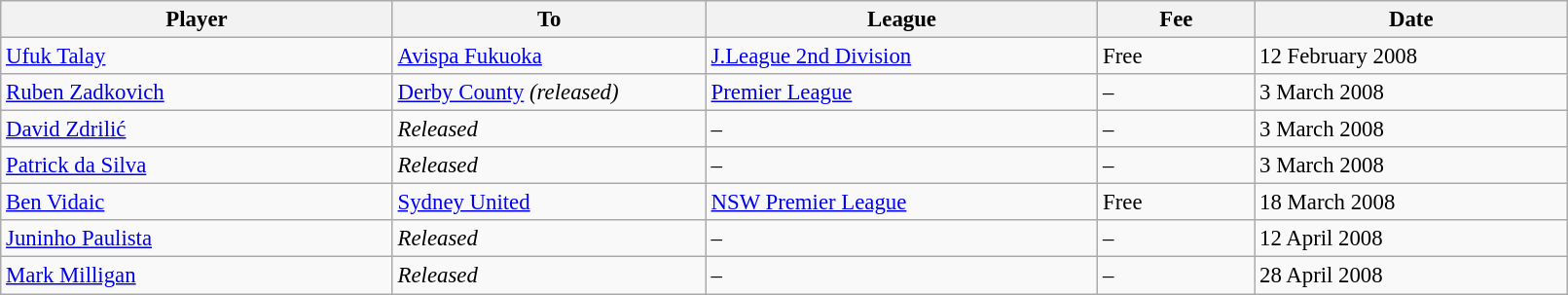<table class="wikitable" style="text-align:center; font-size:95%;width:85%; text-align:left">
<tr>
<th width=25%>Player</th>
<th width=20%>To</th>
<th width=25%>League</th>
<th width=10%>Fee</th>
<th width=20%>Date</th>
</tr>
<tr>
<td> <a href='#'>Ufuk Talay</a></td>
<td><a href='#'>Avispa Fukuoka</a></td>
<td> <a href='#'>J.League 2nd Division</a></td>
<td>Free</td>
<td>12 February 2008</td>
</tr>
<tr>
<td> <a href='#'>Ruben Zadkovich</a></td>
<td><a href='#'>Derby County</a> <em>(released)</em></td>
<td> <a href='#'>Premier League</a></td>
<td>–</td>
<td>3 March 2008</td>
</tr>
<tr>
<td> <a href='#'>David Zdrilić</a></td>
<td><em>Released</em></td>
<td>–</td>
<td>–</td>
<td>3 March 2008</td>
</tr>
<tr>
<td> <a href='#'>Patrick da Silva</a></td>
<td><em>Released</em></td>
<td>–</td>
<td>–</td>
<td>3 March 2008</td>
</tr>
<tr>
<td> <a href='#'>Ben Vidaic</a></td>
<td><a href='#'>Sydney United</a></td>
<td> <a href='#'>NSW Premier League</a></td>
<td>Free</td>
<td>18 March 2008</td>
</tr>
<tr>
<td> <a href='#'>Juninho Paulista</a></td>
<td><em>Released</em></td>
<td>–</td>
<td>–</td>
<td>12 April 2008</td>
</tr>
<tr>
<td> <a href='#'>Mark Milligan</a></td>
<td><em>Released</em></td>
<td>–</td>
<td>–</td>
<td>28 April 2008</td>
</tr>
</table>
